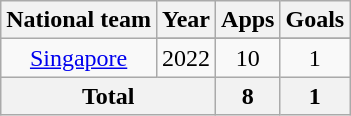<table class="wikitable" style="text-align:center">
<tr>
<th>National team</th>
<th>Year</th>
<th>Apps</th>
<th>Goals</th>
</tr>
<tr>
<td rowspan="2"><a href='#'>Singapore</a></td>
</tr>
<tr>
<td>2022</td>
<td>10</td>
<td>1</td>
</tr>
<tr>
<th colspan="2">Total</th>
<th>8</th>
<th>1</th>
</tr>
</table>
